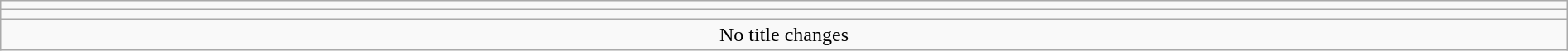<table class="wikitable" style="text-align:center; width:100%;">
<tr>
<td colspan=5></td>
</tr>
<tr>
<td colspan=5><strong></strong></td>
</tr>
<tr>
<td colspan="5">No title changes</td>
</tr>
</table>
